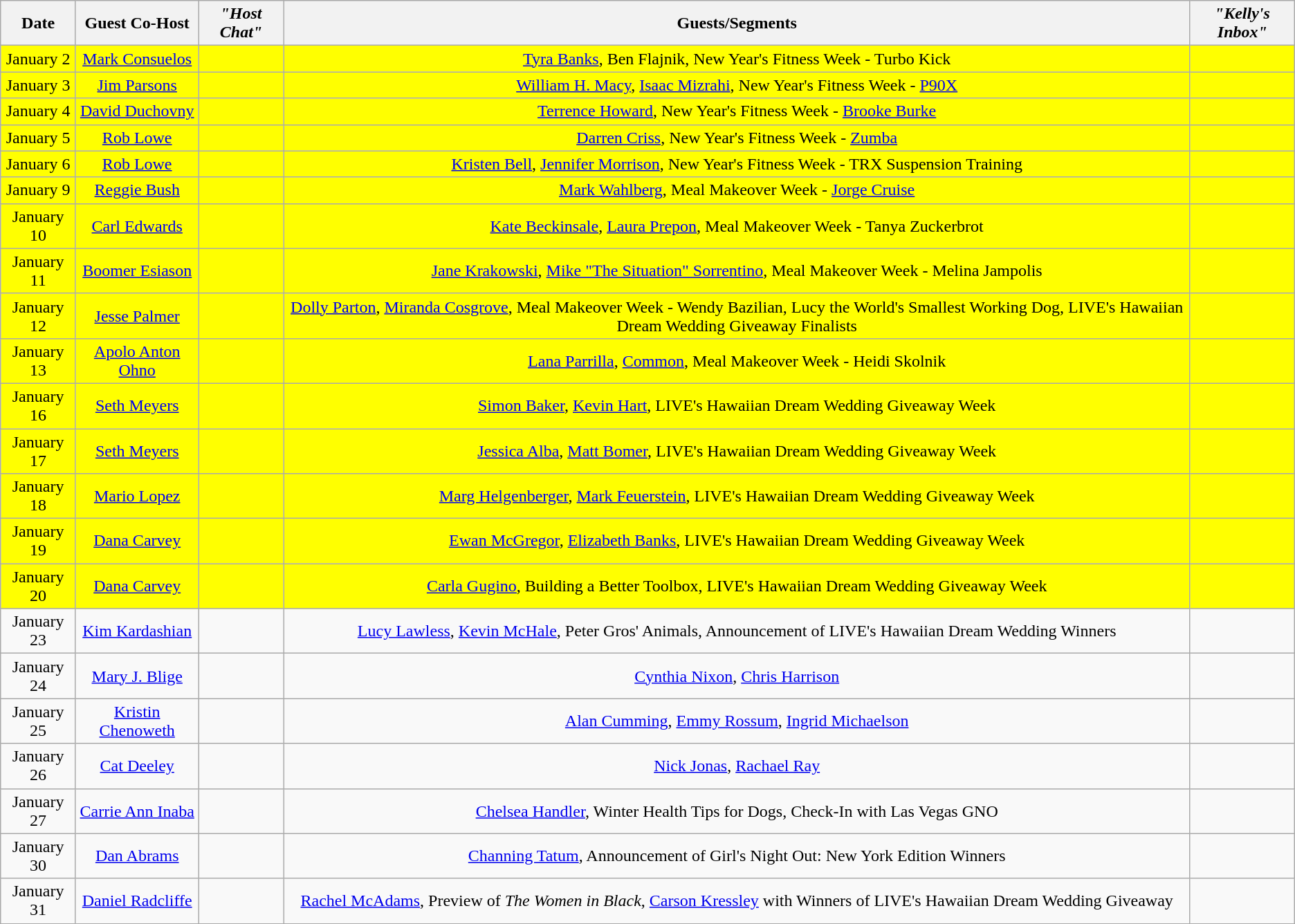<table class="wikitable sortable" style="text-align:center;">
<tr>
<th>Date</th>
<th>Guest Co-Host</th>
<th><em>"Host Chat"</em></th>
<th>Guests/Segments</th>
<th><em>"Kelly's Inbox"</em></th>
</tr>
<tr style="background:yellow;">
<td>January 2</td>
<td><a href='#'>Mark Consuelos</a></td>
<td></td>
<td><a href='#'>Tyra Banks</a>, Ben Flajnik, New Year's Fitness Week - Turbo Kick</td>
<td></td>
</tr>
<tr style="background:yellow;">
<td>January 3</td>
<td><a href='#'>Jim Parsons</a></td>
<td></td>
<td><a href='#'>William H. Macy</a>, <a href='#'>Isaac Mizrahi</a>, New Year's Fitness Week - <a href='#'>P90X</a></td>
<td></td>
</tr>
<tr style="background:yellow;">
<td>January 4</td>
<td><a href='#'>David Duchovny</a></td>
<td></td>
<td><a href='#'>Terrence Howard</a>, New Year's Fitness Week - <a href='#'>Brooke Burke</a></td>
<td></td>
</tr>
<tr style="background:yellow;">
<td>January 5</td>
<td><a href='#'>Rob Lowe</a></td>
<td></td>
<td><a href='#'>Darren Criss</a>, New Year's Fitness Week - <a href='#'>Zumba</a></td>
<td></td>
</tr>
<tr style="background:yellow;">
<td>January 6</td>
<td><a href='#'>Rob Lowe</a></td>
<td></td>
<td><a href='#'>Kristen Bell</a>, <a href='#'>Jennifer Morrison</a>, New Year's Fitness Week - TRX Suspension Training</td>
<td></td>
</tr>
<tr style="background:yellow;">
<td>January 9</td>
<td><a href='#'>Reggie Bush</a></td>
<td></td>
<td><a href='#'>Mark Wahlberg</a>, Meal Makeover Week - <a href='#'>Jorge Cruise</a></td>
<td></td>
</tr>
<tr style="background:yellow;">
<td>January 10</td>
<td><a href='#'>Carl Edwards</a></td>
<td></td>
<td><a href='#'>Kate Beckinsale</a>, <a href='#'>Laura Prepon</a>, Meal Makeover Week - Tanya Zuckerbrot</td>
<td></td>
</tr>
<tr style="background:yellow;">
<td>January 11</td>
<td><a href='#'>Boomer Esiason</a></td>
<td></td>
<td><a href='#'>Jane Krakowski</a>, <a href='#'>Mike "The Situation" Sorrentino</a>, Meal Makeover Week - Melina Jampolis</td>
<td></td>
</tr>
<tr style="background:yellow;">
<td>January 12</td>
<td><a href='#'>Jesse Palmer</a></td>
<td></td>
<td><a href='#'>Dolly Parton</a>, <a href='#'>Miranda Cosgrove</a>, Meal Makeover Week - Wendy Bazilian, Lucy the World's Smallest Working Dog, LIVE's Hawaiian Dream Wedding Giveaway Finalists</td>
<td></td>
</tr>
<tr style="background:yellow;">
<td>January 13</td>
<td><a href='#'>Apolo Anton Ohno</a></td>
<td></td>
<td><a href='#'>Lana Parrilla</a>, <a href='#'>Common</a>, Meal Makeover Week - Heidi Skolnik</td>
<td></td>
</tr>
<tr style="background:yellow;">
<td>January 16</td>
<td><a href='#'>Seth Meyers</a></td>
<td></td>
<td><a href='#'>Simon Baker</a>, <a href='#'>Kevin Hart</a>, LIVE's Hawaiian Dream Wedding Giveaway Week</td>
<td></td>
</tr>
<tr style="background:yellow;">
<td>January 17</td>
<td><a href='#'>Seth Meyers</a></td>
<td></td>
<td><a href='#'>Jessica Alba</a>, <a href='#'>Matt Bomer</a>, LIVE's Hawaiian Dream Wedding Giveaway Week</td>
<td></td>
</tr>
<tr style="background:yellow;">
<td>January 18</td>
<td><a href='#'>Mario Lopez</a></td>
<td></td>
<td><a href='#'>Marg Helgenberger</a>, <a href='#'>Mark Feuerstein</a>, LIVE's Hawaiian Dream Wedding Giveaway Week</td>
<td></td>
</tr>
<tr style="background:yellow;">
<td>January 19</td>
<td><a href='#'>Dana Carvey</a></td>
<td></td>
<td><a href='#'>Ewan McGregor</a>, <a href='#'>Elizabeth Banks</a>, LIVE's Hawaiian Dream Wedding Giveaway Week</td>
<td></td>
</tr>
<tr style="background:yellow;">
<td>January 20</td>
<td><a href='#'>Dana Carvey</a></td>
<td></td>
<td><a href='#'>Carla Gugino</a>, Building a Better Toolbox, LIVE's Hawaiian Dream Wedding Giveaway Week</td>
<td></td>
</tr>
<tr>
<td>January 23</td>
<td><a href='#'>Kim Kardashian</a></td>
<td></td>
<td><a href='#'>Lucy Lawless</a>, <a href='#'>Kevin McHale</a>, Peter Gros' Animals, Announcement of LIVE's Hawaiian Dream Wedding Winners</td>
<td></td>
</tr>
<tr>
<td>January 24</td>
<td><a href='#'>Mary J. Blige</a></td>
<td></td>
<td><a href='#'>Cynthia Nixon</a>, <a href='#'>Chris Harrison</a></td>
<td></td>
</tr>
<tr>
<td>January 25</td>
<td><a href='#'>Kristin Chenoweth</a></td>
<td></td>
<td><a href='#'>Alan Cumming</a>, <a href='#'>Emmy Rossum</a>, <a href='#'>Ingrid Michaelson</a></td>
<td></td>
</tr>
<tr>
<td>January 26</td>
<td><a href='#'>Cat Deeley</a></td>
<td></td>
<td><a href='#'>Nick Jonas</a>, <a href='#'>Rachael Ray</a></td>
<td></td>
</tr>
<tr>
<td>January 27</td>
<td><a href='#'>Carrie Ann Inaba</a></td>
<td></td>
<td><a href='#'>Chelsea Handler</a>, Winter Health Tips for Dogs, Check-In with Las Vegas GNO</td>
<td></td>
</tr>
<tr>
<td>January 30</td>
<td><a href='#'>Dan Abrams</a></td>
<td></td>
<td><a href='#'>Channing Tatum</a>, Announcement of Girl's Night Out: New York Edition Winners</td>
<td></td>
</tr>
<tr>
<td>January 31</td>
<td><a href='#'>Daniel Radcliffe</a></td>
<td></td>
<td><a href='#'>Rachel McAdams</a>, Preview of <em>The Women in Black</em>, <a href='#'>Carson Kressley</a> with Winners of LIVE's Hawaiian Dream Wedding Giveaway</td>
<td></td>
</tr>
</table>
